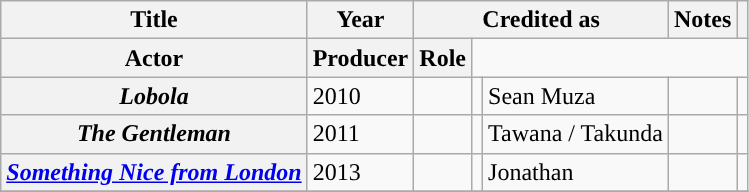<table class="wikitable sortable plainrowheaders">
<tr>
<th width=" rowspan="2" scope="col">Title</th>
<th width=" rowspan="2" scope="col">Year</th>
<th colspan="3" scope="col">Credited as</th>
<th width=" rowspan="2" scope="col" class="unsortable">Notes</th>
<th width=" rowspan="2" scope="col" class="unsortable"></th>
</tr>
<tr>
<th width=" scope="col">Actor</th>
<th width=" scope="col">Producer</th>
<th width=" scope="col">Role</th>
</tr>
<tr>
<th scope="row"><em>Lobola</em></th>
<td>2010</td>
<td></td>
<td></td>
<td>Sean Muza</td>
<td></td>
<td align="center"></td>
</tr>
<tr>
<th scope="row"><em>The Gentleman</em></th>
<td>2011</td>
<td></td>
<td></td>
<td>Tawana / Takunda</td>
<td></td>
<td align="center"></td>
</tr>
<tr>
<th scope="row"><em><a href='#'>Something Nice from London</a></em></th>
<td>2013</td>
<td></td>
<td></td>
<td>Jonathan</td>
<td></td>
<td align="center"></td>
</tr>
<tr>
</tr>
</table>
